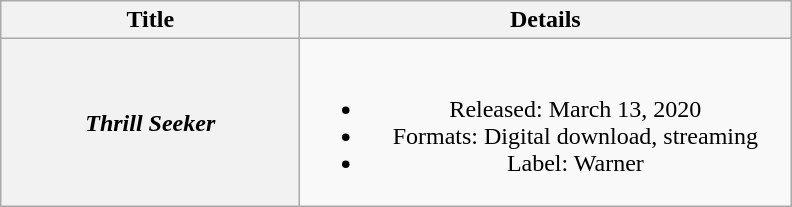<table class="wikitable plainrowheaders" style="text-align:center;">
<tr>
<th scope="col" style="width:12em;">Title</th>
<th scope="col" style="width:20em;">Details</th>
</tr>
<tr>
<th scope="row"><em>Thrill Seeker</em></th>
<td><br><ul><li>Released: March 13, 2020</li><li>Formats: Digital download, streaming</li><li>Label: Warner</li></ul></td>
</tr>
</table>
